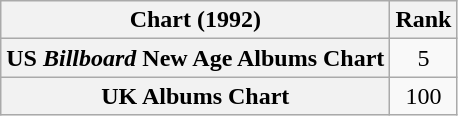<table class="wikitable plainrowheaders" style="text-align:center;">
<tr>
<th scope="col">Chart (1992)</th>
<th scope="col">Rank</th>
</tr>
<tr>
<th scope="row">US <em>Billboard</em> New Age Albums Chart</th>
<td>5</td>
</tr>
<tr>
<th scope="row">UK Albums Chart</th>
<td>100</td>
</tr>
</table>
